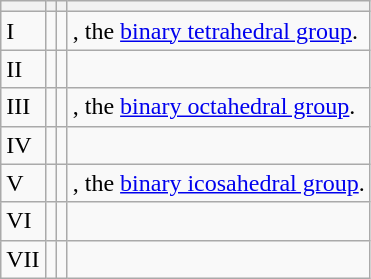<table class="wikitable">
<tr>
<th></th>
<th></th>
<th></th>
<th></th>
</tr>
<tr>
<td>I</td>
<td></td>
<td></td>
<td>, the <a href='#'>binary tetrahedral group</a>.</td>
</tr>
<tr>
<td>II</td>
<td></td>
<td></td>
<td></td>
</tr>
<tr>
<td>III</td>
<td></td>
<td></td>
<td>, the <a href='#'>binary octahedral group</a>.</td>
</tr>
<tr>
<td>IV</td>
<td></td>
<td></td>
<td></td>
</tr>
<tr>
<td>V</td>
<td></td>
<td></td>
<td>, the <a href='#'>binary icosahedral group</a>.</td>
</tr>
<tr>
<td>VI</td>
<td></td>
<td></td>
<td></td>
</tr>
<tr>
<td>VII</td>
<td></td>
<td></td>
<td></td>
</tr>
</table>
